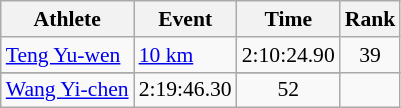<table class=wikitable style="font-size:90%;">
<tr>
<th>Athlete</th>
<th>Event</th>
<th>Time</th>
<th>Rank</th>
</tr>
<tr style="text-align:center">
<td style="text-align:left"><a href='#'>Teng Yu-wen</a></td>
<td style="text-align:left" rowspan=2><a href='#'>10 km</a></td>
<td>2:10:24.90</td>
<td>39</td>
</tr>
<tr>
</tr>
<tr style="text-align:center">
<td style="text-align:left"><a href='#'>Wang Yi-chen</a></td>
<td>2:19:46.30</td>
<td>52</td>
</tr>
</table>
